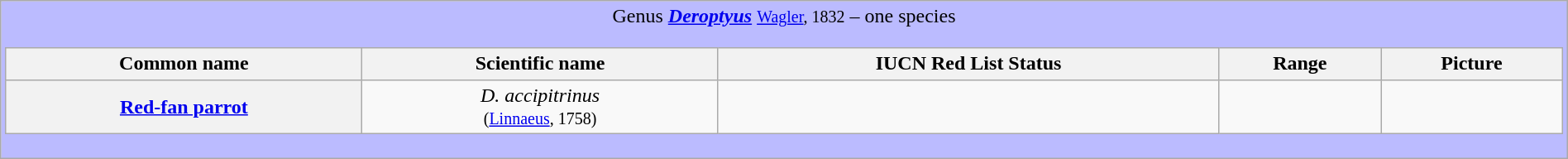<table class="wikitable" style="width:100%;text-align:center">
<tr>
<td colspan="100%" align="center" bgcolor="#BBBBFF">Genus <strong><em><a href='#'>Deroptyus</a></em></strong> <small><a href='#'>Wagler</a>, 1832</small> – one species<br><table class="wikitable" style="width:100%;text-align:center">
<tr>
<th scope="col">Common name</th>
<th scope="col">Scientific name</th>
<th scope="col">IUCN Red List Status</th>
<th scope="col">Range</th>
<th scope="col">Picture</th>
</tr>
<tr>
<th scope="row"><a href='#'>Red-fan parrot</a></th>
<td><em>D. accipitrinus</em> <br><small>(<a href='#'>Linnaeus</a>, 1758)</small></td>
<td></td>
<td></td>
<td></td>
</tr>
</table>
</td>
</tr>
</table>
